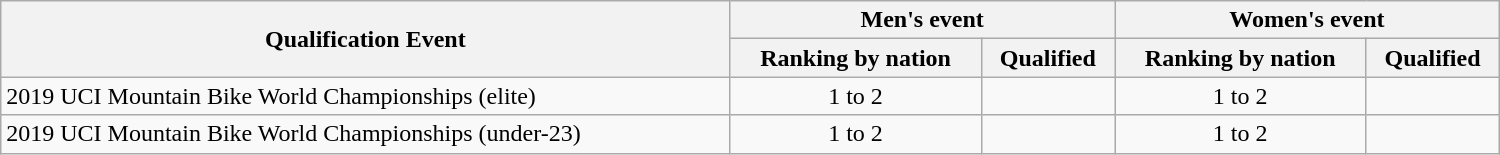<table class="wikitable"  style="width:1000px; text-align:center;">
<tr>
<th rowspan=2>Qualification Event</th>
<th colspan=2>Men's event</th>
<th colspan=2>Women's event</th>
</tr>
<tr>
<th>Ranking by nation</th>
<th>Qualified</th>
<th>Ranking by nation</th>
<th>Qualified</th>
</tr>
<tr>
<td align=left>2019 UCI Mountain Bike World Championships (elite)</td>
<td>1 to 2</td>
<td align="left"> <br> </td>
<td>1 to 2</td>
<td align="left"> <br> </td>
</tr>
<tr>
<td align=left>2019 UCI Mountain Bike World Championships (under-23)</td>
<td>1 to 2</td>
<td align="left"> <br> </td>
<td>1 to 2</td>
<td align="left"> <br> </td>
</tr>
</table>
